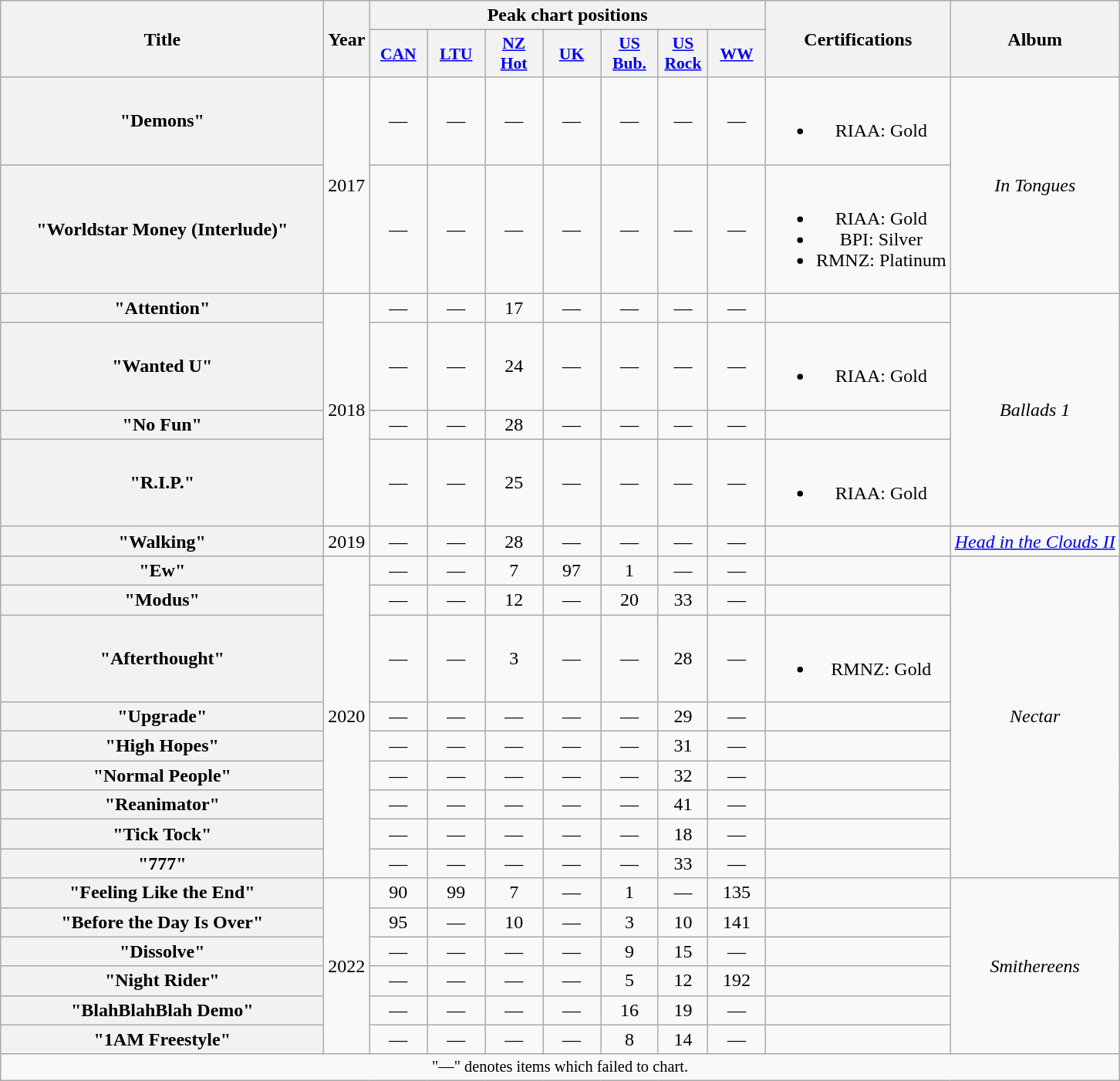<table class="wikitable plainrowheaders" style="text-align:center;">
<tr>
<th scope="col" rowspan="2" style="width:17em;">Title</th>
<th scope="col" rowspan="2" style="width:1em;">Year</th>
<th scope="col" colspan="7">Peak chart positions</th>
<th scope="col" rowspan="2">Certifications</th>
<th scope="col" rowspan="2">Album</th>
</tr>
<tr>
<th scope="col" style="width:3em;font-size:90%;"><a href='#'>CAN</a><br></th>
<th scope="col" style="width:3em;font-size:90%;"><a href='#'>LTU</a><br></th>
<th scope="col" style="width:3em;font-size:90%;"><a href='#'>NZ<br>Hot</a><br></th>
<th scope="col" style="width:3em;font-size:90%;"><a href='#'>UK</a><br></th>
<th scope="col" style="width:3em;font-size:90%;"><a href='#'>US<br>Bub.</a><br></th>
<th scope="col" style="width:2.5em; font-size:90%;"><a href='#'>US<br>Rock</a><br></th>
<th scope="col" style="width:3em;font-size:90%;"><a href='#'>WW</a><br></th>
</tr>
<tr>
<th scope="row">"Demons"</th>
<td rowspan="2">2017</td>
<td>—</td>
<td>—</td>
<td>—</td>
<td>—</td>
<td>—</td>
<td>—</td>
<td>—</td>
<td><br><ul><li>RIAA: Gold</li></ul></td>
<td rowspan="2"><em>In Tongues</em></td>
</tr>
<tr>
<th scope="row">"Worldstar Money (Interlude)"</th>
<td>—</td>
<td>—</td>
<td>—</td>
<td>—</td>
<td>—</td>
<td>—</td>
<td>—</td>
<td><br><ul><li>RIAA: Gold</li><li>BPI: Silver</li><li>RMNZ: Platinum</li></ul></td>
</tr>
<tr>
<th scope="row">"Attention"</th>
<td rowspan="4">2018</td>
<td>—</td>
<td>—</td>
<td>17</td>
<td>—</td>
<td>—</td>
<td>—</td>
<td>—</td>
<td></td>
<td rowspan="4"><em>Ballads 1</em></td>
</tr>
<tr>
<th scope="row">"Wanted U"</th>
<td>—</td>
<td>—</td>
<td>24</td>
<td>—</td>
<td>—</td>
<td>—</td>
<td>—</td>
<td><br><ul><li>RIAA: Gold</li></ul></td>
</tr>
<tr>
<th scope="row">"No Fun"</th>
<td>—</td>
<td>—</td>
<td>28</td>
<td>—</td>
<td>—</td>
<td>—</td>
<td>—</td>
<td></td>
</tr>
<tr>
<th scope="row">"R.I.P."<br></th>
<td>—</td>
<td>—</td>
<td>25</td>
<td>—</td>
<td>—</td>
<td>—</td>
<td>—</td>
<td><br><ul><li>RIAA: Gold</li></ul></td>
</tr>
<tr>
<th scope="row">"Walking"<br></th>
<td>2019</td>
<td>—</td>
<td>—</td>
<td>28</td>
<td>—</td>
<td>—</td>
<td>—</td>
<td>—</td>
<td></td>
<td><em><a href='#'>Head in the Clouds II</a></em></td>
</tr>
<tr>
<th scope="row">"Ew"</th>
<td rowspan="9">2020</td>
<td>—</td>
<td>—</td>
<td>7</td>
<td>97</td>
<td>1</td>
<td>—</td>
<td>—</td>
<td></td>
<td rowspan="9"><em>Nectar</em></td>
</tr>
<tr>
<th scope="row">"Modus"</th>
<td>—</td>
<td>—</td>
<td>12</td>
<td>—</td>
<td>20</td>
<td>33</td>
<td>—</td>
<td></td>
</tr>
<tr>
<th scope="row">"Afterthought"<br></th>
<td>—</td>
<td>—</td>
<td>3</td>
<td>—</td>
<td>—</td>
<td>28</td>
<td>—</td>
<td><br><ul><li>RMNZ: Gold</li></ul></td>
</tr>
<tr>
<th scope="row">"Upgrade"</th>
<td>—</td>
<td>—</td>
<td>—</td>
<td>—</td>
<td>—</td>
<td>29</td>
<td>—</td>
<td></td>
</tr>
<tr>
<th scope="row">"High Hopes"<br></th>
<td>—</td>
<td>—</td>
<td>—</td>
<td>—</td>
<td>—</td>
<td>31</td>
<td>—</td>
<td></td>
</tr>
<tr>
<th scope="row">"Normal People"<br></th>
<td>—</td>
<td>—</td>
<td>—</td>
<td>—</td>
<td>—</td>
<td>32</td>
<td>—</td>
<td></td>
</tr>
<tr>
<th scope="row">"Reanimator"<br></th>
<td>—</td>
<td>—</td>
<td>—</td>
<td>—</td>
<td>—</td>
<td>41</td>
<td>—</td>
<td></td>
</tr>
<tr>
<th scope="row">"Tick Tock"</th>
<td>—</td>
<td>—</td>
<td>—</td>
<td>—</td>
<td>—</td>
<td>18</td>
<td>—</td>
<td></td>
</tr>
<tr>
<th scope="row">"777"</th>
<td>—</td>
<td>—</td>
<td>—</td>
<td>—</td>
<td>—</td>
<td>33</td>
<td>—</td>
<td></td>
</tr>
<tr>
<th scope="row">"Feeling Like the End"</th>
<td rowspan="6">2022</td>
<td>90</td>
<td>99</td>
<td>7</td>
<td>—</td>
<td>1</td>
<td>—</td>
<td>135</td>
<td></td>
<td rowspan="6"><em>Smithereens</em></td>
</tr>
<tr>
<th scope="row">"Before the Day Is Over"</th>
<td>95</td>
<td>—</td>
<td>10</td>
<td>—</td>
<td>3</td>
<td>10</td>
<td>141</td>
<td></td>
</tr>
<tr>
<th scope="row">"Dissolve"</th>
<td>—</td>
<td>—</td>
<td>—</td>
<td>—</td>
<td>9</td>
<td>15</td>
<td>—</td>
<td></td>
</tr>
<tr>
<th scope="row">"Night Rider"</th>
<td>—</td>
<td>—</td>
<td>—</td>
<td>—</td>
<td>5</td>
<td>12</td>
<td>192</td>
<td></td>
</tr>
<tr>
<th scope="row">"BlahBlahBlah Demo"</th>
<td>—</td>
<td>—</td>
<td>—</td>
<td>—</td>
<td>16</td>
<td>19</td>
<td>—</td>
<td></td>
</tr>
<tr>
<th scope="row">"1AM Freestyle"</th>
<td>—</td>
<td>—</td>
<td>—</td>
<td>—</td>
<td>8</td>
<td>14</td>
<td>—</td>
<td></td>
</tr>
<tr>
<td colspan="16" style="font-size:85%;">"—" denotes items which failed to chart.</td>
</tr>
</table>
